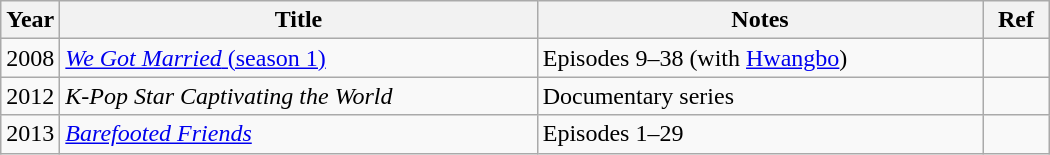<table class="wikitable" style="width:700px">
<tr>
<th width=10>Year</th>
<th>Title</th>
<th>Notes</th>
<th>Ref</th>
</tr>
<tr>
<td>2008</td>
<td><a href='#'><em>We Got Married</em> (season 1)</a></td>
<td>Episodes 9–38 (with <a href='#'>Hwangbo</a>)</td>
<td></td>
</tr>
<tr>
<td>2012</td>
<td><em>K-Pop Star Captivating the World</em></td>
<td>Documentary series</td>
<td></td>
</tr>
<tr>
<td>2013</td>
<td><em><a href='#'>Barefooted Friends</a></em></td>
<td>Episodes 1–29</td>
<td></td>
</tr>
</table>
